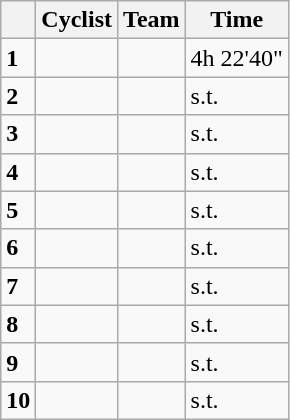<table class="wikitable">
<tr>
<th></th>
<th>Cyclist</th>
<th>Team</th>
<th>Time</th>
</tr>
<tr>
<td><strong>1</strong></td>
<td></td>
<td></td>
<td>4h 22'40"</td>
</tr>
<tr>
<td><strong>2</strong></td>
<td></td>
<td></td>
<td>s.t.</td>
</tr>
<tr>
<td><strong>3</strong></td>
<td></td>
<td></td>
<td>s.t.</td>
</tr>
<tr>
<td><strong>4</strong></td>
<td></td>
<td></td>
<td>s.t.</td>
</tr>
<tr>
<td><strong>5</strong></td>
<td></td>
<td></td>
<td>s.t.</td>
</tr>
<tr>
<td><strong>6</strong></td>
<td></td>
<td></td>
<td>s.t.</td>
</tr>
<tr>
<td><strong>7</strong></td>
<td></td>
<td></td>
<td>s.t.</td>
</tr>
<tr>
<td><strong>8</strong></td>
<td></td>
<td></td>
<td>s.t.</td>
</tr>
<tr>
<td><strong>9</strong></td>
<td></td>
<td></td>
<td>s.t.</td>
</tr>
<tr>
<td><strong>10</strong></td>
<td></td>
<td></td>
<td>s.t.</td>
</tr>
</table>
